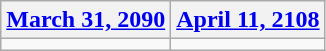<table class=wikitable>
<tr>
<th><a href='#'>March 31, 2090</a></th>
<th><a href='#'>April 11, 2108</a></th>
</tr>
<tr>
<td></td>
<td></td>
</tr>
</table>
